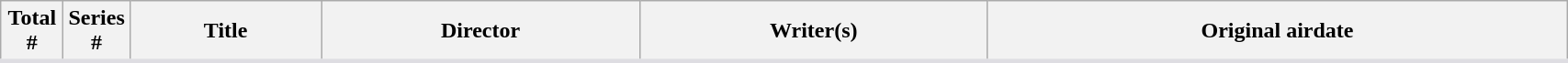<table class="wikitable plainrowheaders" style="background: White; border-bottom: 3px solid #dedde2; width:90%">
<tr>
<th width="4%">Total<br>#</th>
<th width="4%">Series<br>#</th>
<th>Title</th>
<th>Director</th>
<th>Writer(s)</th>
<th>Original airdate<br>







</th>
</tr>
</table>
